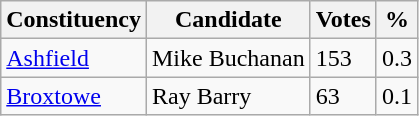<table class="wikitable">
<tr>
<th>Constituency</th>
<th>Candidate</th>
<th>Votes</th>
<th>%</th>
</tr>
<tr>
<td><a href='#'>Ashfield</a></td>
<td>Mike Buchanan</td>
<td>153</td>
<td>0.3</td>
</tr>
<tr>
<td><a href='#'>Broxtowe</a></td>
<td>Ray Barry</td>
<td>63</td>
<td>0.1</td>
</tr>
</table>
